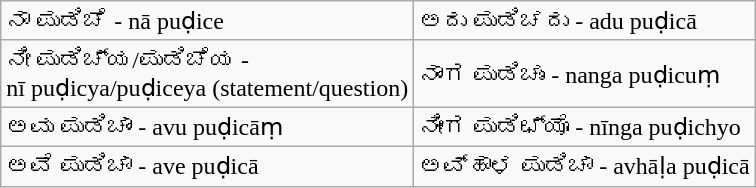<table class="wikitable mw-collapsible mw-collapsed">
<tr>
<td>ನಾ ಪುಡಿಚೆ - nā puḍice</td>
<td>ಅದು ಪುಡಿಚದು - adu puḍicā</td>
</tr>
<tr>
<td>ನೀ ಪುಡಿಚ್ಯ/ಪುಡಿಚೆಯ -<br>nī puḍicya/puḍiceya (statement/question)</td>
<td>ನಾಂಗ ಪುಡಿಚುಂ - nanga puḍicuṃ</td>
</tr>
<tr>
<td>ಅವು ಪುಡಿಚಾಂ - avu puḍicāṃ</td>
<td>ನೀಂಗ ಪುಡಿಛ್ಯೊ - nīnga puḍichyo</td>
</tr>
<tr>
<td>ಅವೆ ಪುಡಿಚಾ - ave puḍicā</td>
<td>ಅವ್ಹಾಳ ಪುಡಿಚಾ - avhāḷa puḍicā</td>
</tr>
</table>
